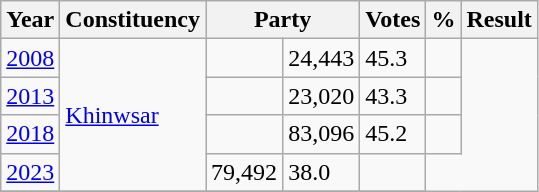<table class="wikitable">
<tr>
<th>Year</th>
<th>Constituency</th>
<th colspan=2>Party</th>
<th>Votes</th>
<th>%</th>
<th>Result</th>
</tr>
<tr>
<td><a href='#'>2008</a></td>
<td rowspan=4><a href='#'>Khinwsar</a></td>
<td></td>
<td>24,443</td>
<td>45.3</td>
<td></td>
</tr>
<tr>
<td><a href='#'>2013</a></td>
<td></td>
<td>23,020</td>
<td>43.3</td>
<td></td>
</tr>
<tr>
<td><a href='#'>2018</a></td>
<td></td>
<td>83,096</td>
<td>45.2</td>
<td></td>
</tr>
<tr>
<td><a href='#'>2023</a></td>
<td>79,492</td>
<td>38.0</td>
<td></td>
</tr>
<tr>
</tr>
</table>
